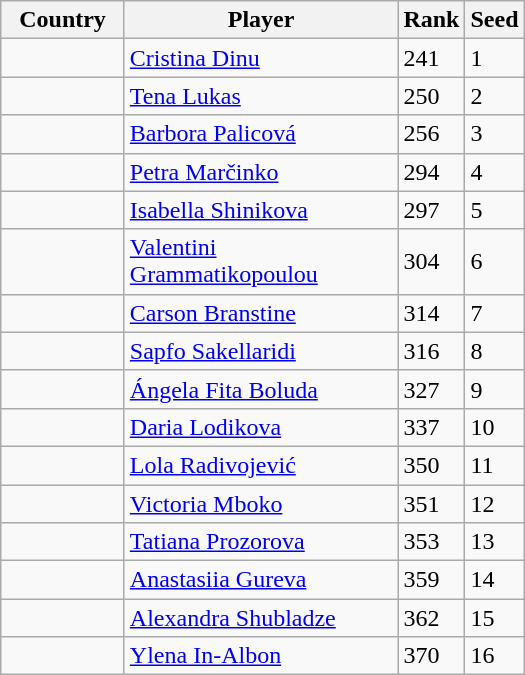<table class="wikitable">
<tr>
<th width="75">Country</th>
<th width="175">Player</th>
<th>Rank</th>
<th>Seed</th>
</tr>
<tr>
<td></td>
<td><a href='#'>Cristina Dinu</a></td>
<td>241</td>
<td>1</td>
</tr>
<tr>
<td></td>
<td><a href='#'>Tena Lukas</a></td>
<td>250</td>
<td>2</td>
</tr>
<tr>
<td></td>
<td><a href='#'>Barbora Palicová</a></td>
<td>256</td>
<td>3</td>
</tr>
<tr>
<td></td>
<td><a href='#'>Petra Marčinko</a></td>
<td>294</td>
<td>4</td>
</tr>
<tr>
<td></td>
<td><a href='#'>Isabella Shinikova</a></td>
<td>297</td>
<td>5</td>
</tr>
<tr>
<td></td>
<td><a href='#'>Valentini Grammatikopoulou</a></td>
<td>304</td>
<td>6</td>
</tr>
<tr>
<td></td>
<td><a href='#'>Carson Branstine</a></td>
<td>314</td>
<td>7</td>
</tr>
<tr>
<td></td>
<td><a href='#'>Sapfo Sakellaridi</a></td>
<td>316</td>
<td>8</td>
</tr>
<tr>
<td></td>
<td><a href='#'>Ángela Fita Boluda</a></td>
<td>327</td>
<td>9</td>
</tr>
<tr>
<td></td>
<td><a href='#'>Daria Lodikova</a></td>
<td>337</td>
<td>10</td>
</tr>
<tr>
<td></td>
<td><a href='#'>Lola Radivojević</a></td>
<td>350</td>
<td>11</td>
</tr>
<tr>
<td></td>
<td><a href='#'>Victoria Mboko</a></td>
<td>351</td>
<td>12</td>
</tr>
<tr>
<td></td>
<td><a href='#'>Tatiana Prozorova</a></td>
<td>353</td>
<td>13</td>
</tr>
<tr>
<td></td>
<td><a href='#'>Anastasiia Gureva</a></td>
<td>359</td>
<td>14</td>
</tr>
<tr>
<td></td>
<td><a href='#'>Alexandra Shubladze</a></td>
<td>362</td>
<td>15</td>
</tr>
<tr>
<td></td>
<td><a href='#'>Ylena In-Albon</a></td>
<td>370</td>
<td>16</td>
</tr>
</table>
